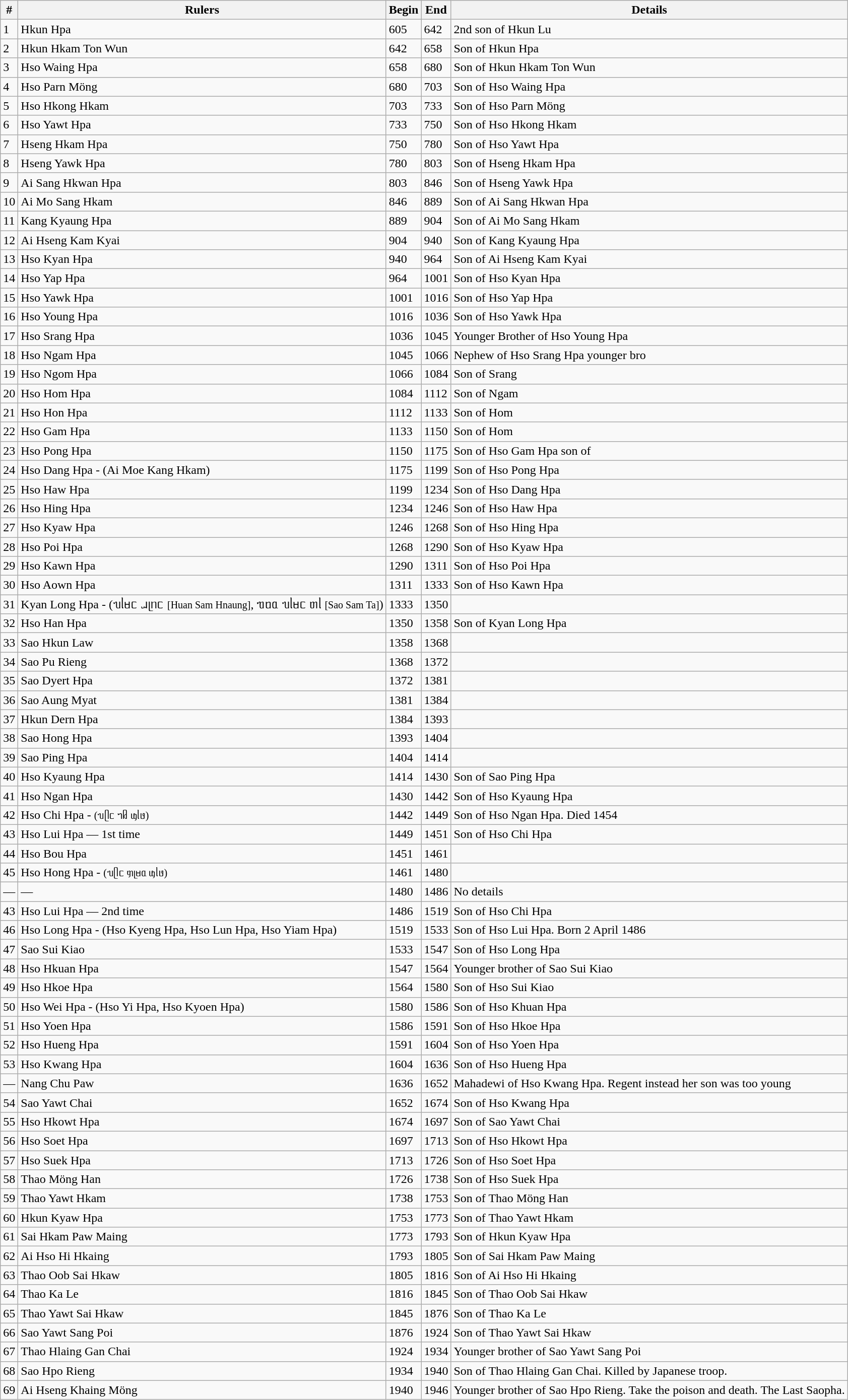<table class="wikitable">
<tr>
<th>#</th>
<th>Rulers</th>
<th>Begin</th>
<th>End</th>
<th>Details</th>
</tr>
<tr>
<td>1</td>
<td>Hkun Hpa</td>
<td>605</td>
<td>642</td>
<td>2nd son of Hkun Lu</td>
</tr>
<tr>
<td>2</td>
<td>Hkun Hkam Ton Wun</td>
<td>642</td>
<td>658</td>
<td>Son of Hkun Hpa</td>
</tr>
<tr>
<td>3</td>
<td>Hso Waing Hpa</td>
<td>658</td>
<td>680</td>
<td>Son of Hkun Hkam Ton Wun</td>
</tr>
<tr>
<td>4</td>
<td>Hso Parn Möng</td>
<td>680</td>
<td>703</td>
<td>Son of Hso Waing Hpa</td>
</tr>
<tr>
<td>5</td>
<td>Hso Hkong Hkam</td>
<td>703</td>
<td>733</td>
<td>Son of Hso Parn Möng</td>
</tr>
<tr>
<td>6</td>
<td>Hso Yawt Hpa</td>
<td>733</td>
<td>750</td>
<td>Son of Hso Hkong Hkam</td>
</tr>
<tr>
<td>7</td>
<td>Hseng Hkam Hpa</td>
<td>750</td>
<td>780</td>
<td>Son of Hso Yawt Hpa</td>
</tr>
<tr>
<td>8</td>
<td>Hseng Yawk Hpa</td>
<td>780</td>
<td>803</td>
<td>Son of Hseng Hkam Hpa</td>
</tr>
<tr>
<td>9</td>
<td>Ai Sang Hkwan Hpa</td>
<td>803</td>
<td>846</td>
<td>Son of Hseng Yawk Hpa</td>
</tr>
<tr>
<td>10</td>
<td>Ai Mo Sang Hkam</td>
<td>846</td>
<td>889</td>
<td>Son of Ai Sang Hkwan Hpa</td>
</tr>
<tr>
<td>11</td>
<td>Kang Kyaung Hpa</td>
<td>889</td>
<td>904</td>
<td>Son of Ai Mo Sang Hkam</td>
</tr>
<tr>
<td>12</td>
<td>Ai Hseng Kam Kyai</td>
<td>904</td>
<td>940</td>
<td>Son of Kang Kyaung Hpa</td>
</tr>
<tr>
<td>13</td>
<td>Hso Kyan Hpa</td>
<td>940</td>
<td>964</td>
<td>Son of Ai Hseng Kam Kyai</td>
</tr>
<tr>
<td>14</td>
<td>Hso Yap Hpa</td>
<td>964</td>
<td>1001</td>
<td>Son of Hso Kyan Hpa</td>
</tr>
<tr>
<td>15</td>
<td>Hso Yawk Hpa</td>
<td>1001</td>
<td>1016</td>
<td>Son of Hso Yap Hpa</td>
</tr>
<tr>
<td>16</td>
<td>Hso Young Hpa</td>
<td>1016</td>
<td>1036</td>
<td>Son of Hso Yawk Hpa</td>
</tr>
<tr>
<td>17</td>
<td>Hso Srang Hpa</td>
<td>1036</td>
<td>1045</td>
<td>Younger Brother of Hso Young Hpa</td>
</tr>
<tr>
<td>18</td>
<td>Hso Ngam Hpa</td>
<td>1045</td>
<td>1066</td>
<td>Nephew of Hso Srang Hpa younger bro</td>
</tr>
<tr>
<td>19</td>
<td>Hso Ngom Hpa</td>
<td>1066</td>
<td>1084</td>
<td>Son of Srang</td>
</tr>
<tr>
<td>20</td>
<td>Hso Hom Hpa</td>
<td>1084</td>
<td>1112</td>
<td>Son of Ngam</td>
</tr>
<tr>
<td>21</td>
<td>Hso Hon Hpa</td>
<td>1112</td>
<td>1133</td>
<td>Son of Hom</td>
</tr>
<tr>
<td>22</td>
<td>Hso Gam Hpa</td>
<td>1133</td>
<td>1150</td>
<td>Son of Hom</td>
</tr>
<tr>
<td>23</td>
<td>Hso Pong Hpa</td>
<td>1150</td>
<td>1175</td>
<td>Son of Hso Gam Hpa son of</td>
</tr>
<tr>
<td>24</td>
<td>Hso Dang Hpa - (Ai Moe Kang Hkam)</td>
<td>1175</td>
<td>1199</td>
<td>Son of Hso Pong Hpa</td>
</tr>
<tr>
<td>25</td>
<td>Hso Haw Hpa</td>
<td>1199</td>
<td>1234</td>
<td>Son of Hso Dang Hpa</td>
</tr>
<tr>
<td>26</td>
<td>Hso Hing Hpa</td>
<td>1234</td>
<td>1246</td>
<td>Son of Hso Haw Hpa</td>
</tr>
<tr>
<td>27</td>
<td>Hso Kyaw Hpa</td>
<td>1246</td>
<td>1268</td>
<td>Son of Hso Hing Hpa</td>
</tr>
<tr>
<td>28</td>
<td>Hso Poi Hpa</td>
<td>1268</td>
<td>1290</td>
<td>Son of Hso Kyaw Hpa</td>
</tr>
<tr>
<td>29</td>
<td>Hso Kawn Hpa</td>
<td>1290</td>
<td>1311</td>
<td>Son of Hso Poi Hpa</td>
</tr>
<tr>
<td>30</td>
<td>Hso Aown Hpa</td>
<td>1311</td>
<td>1333</td>
<td>Son of Hso Kawn Hpa</td>
</tr>
<tr>
<td>31</td>
<td>Kyan Long Hpa - (ᥔᥣᥛᥴ ᥘᥨᥒᥴ <small>[Huan Sam Hnaung]</small>, ᥓᥝᥲ ᥔᥣᥛᥴ ᥖᥣ <small>[Sao  Sam Ta]</small>)</td>
<td>1333</td>
<td>1350</td>
<td></td>
</tr>
<tr>
<td>32</td>
<td>Hso Han Hpa</td>
<td>1350</td>
<td>1358</td>
<td>Son of Kyan Long Hpa</td>
</tr>
<tr>
<td>33</td>
<td>Sao Hkun Law</td>
<td>1358</td>
<td>1368</td>
<td></td>
</tr>
<tr>
<td>34</td>
<td>Sao Pu Rieng</td>
<td>1368</td>
<td>1372</td>
<td></td>
</tr>
<tr>
<td>35</td>
<td>Sao Dyert Hpa</td>
<td>1372</td>
<td>1381</td>
<td></td>
</tr>
<tr>
<td>36</td>
<td>Sao Aung Myat</td>
<td>1381</td>
<td>1384</td>
<td></td>
</tr>
<tr>
<td>37</td>
<td>Hkun Dern Hpa</td>
<td>1384</td>
<td>1393</td>
<td></td>
</tr>
<tr>
<td>38</td>
<td>Sao Hong Hpa</td>
<td>1393</td>
<td>1404</td>
<td></td>
</tr>
<tr>
<td>39</td>
<td>Sao Ping Hpa</td>
<td>1404</td>
<td>1414</td>
<td></td>
</tr>
<tr>
<td>40</td>
<td>Hso Kyaung Hpa</td>
<td>1414</td>
<td>1430</td>
<td>Son of Sao Ping Hpa</td>
</tr>
<tr>
<td>41</td>
<td>Hso Ngan Hpa</td>
<td>1430</td>
<td>1442</td>
<td>Son of Hso Kyaung Hpa</td>
</tr>
<tr>
<td>42</td>
<td>Hso Chi Hpa - <small>(ᥔᥫᥴ ᥐᥤ ᥜᥣᥳ)</small></td>
<td>1442</td>
<td>1449</td>
<td>Son of Hso Ngan Hpa. Died 1454</td>
</tr>
<tr>
<td>43</td>
<td>Hso Lui Hpa — 1st time</td>
<td>1449</td>
<td>1451</td>
<td>Son of Hso Chi Hpa</td>
</tr>
<tr>
<td>44</td>
<td>Hso Bou Hpa</td>
<td>1451</td>
<td>1461</td>
<td></td>
</tr>
<tr>
<td>45</td>
<td>Hso Hong Hpa - <small>(ᥔᥫᥴ ᥞᥨᥛᥲ ᥜᥣᥳ)</small></td>
<td>1461</td>
<td>1480</td>
<td></td>
</tr>
<tr>
<td>—</td>
<td>—</td>
<td>1480</td>
<td>1486</td>
<td>No details</td>
</tr>
<tr>
<td>43</td>
<td>Hso Lui Hpa — 2nd time</td>
<td>1486</td>
<td>1519</td>
<td>Son of Hso Chi Hpa</td>
</tr>
<tr>
<td>46</td>
<td>Hso Long Hpa - (Hso Kyeng Hpa, Hso Lun Hpa, Hso Yiam Hpa)</td>
<td>1519</td>
<td>1533</td>
<td>Son of Hso Lui Hpa. Born 2 April 1486</td>
</tr>
<tr>
<td>47</td>
<td>Sao Sui Kiao</td>
<td>1533</td>
<td>1547</td>
<td>Son of Hso Long Hpa</td>
</tr>
<tr>
<td>48</td>
<td>Hso Hkuan Hpa</td>
<td>1547</td>
<td>1564</td>
<td>Younger brother of Sao Sui Kiao</td>
</tr>
<tr>
<td>49</td>
<td>Hso Hkoe Hpa</td>
<td>1564</td>
<td>1580</td>
<td>Son of Hso Sui Kiao</td>
</tr>
<tr>
<td>50</td>
<td>Hso Wei Hpa - (Hso Yi Hpa, Hso Kyoen Hpa)</td>
<td>1580</td>
<td>1586</td>
<td>Son of Hso Khuan Hpa</td>
</tr>
<tr>
<td>51</td>
<td>Hso Yoen Hpa</td>
<td>1586</td>
<td>1591</td>
<td>Son of Hso Hkoe Hpa</td>
</tr>
<tr>
<td>52</td>
<td>Hso Hueng Hpa</td>
<td>1591</td>
<td>1604</td>
<td>Son of Hso Yoen Hpa</td>
</tr>
<tr>
<td>53</td>
<td>Hso Kwang Hpa</td>
<td>1604</td>
<td>1636</td>
<td>Son of Hso Hueng Hpa</td>
</tr>
<tr>
<td>—</td>
<td>Nang Chu Paw</td>
<td>1636</td>
<td>1652</td>
<td>Mahadewi of Hso Kwang Hpa. Regent instead her son was too  young</td>
</tr>
<tr>
<td>54</td>
<td>Sao Yawt Chai</td>
<td>1652</td>
<td>1674</td>
<td>Son of Hso Kwang Hpa</td>
</tr>
<tr>
<td>55</td>
<td>Hso Hkowt Hpa</td>
<td>1674</td>
<td>1697</td>
<td>Son of Sao Yawt Chai</td>
</tr>
<tr>
<td>56</td>
<td>Hso Soet Hpa</td>
<td>1697</td>
<td>1713</td>
<td>Son of Hso Hkowt Hpa</td>
</tr>
<tr>
<td>57</td>
<td>Hso Suek Hpa</td>
<td>1713</td>
<td>1726</td>
<td>Son of Hso Soet Hpa</td>
</tr>
<tr>
<td>58</td>
<td>Thao Möng Han</td>
<td>1726</td>
<td>1738</td>
<td>Son of Hso Suek Hpa</td>
</tr>
<tr>
<td>59</td>
<td>Thao Yawt Hkam</td>
<td>1738</td>
<td>1753</td>
<td>Son of Thao Möng Han</td>
</tr>
<tr>
<td>60</td>
<td>Hkun Kyaw Hpa</td>
<td>1753</td>
<td>1773</td>
<td>Son of Thao Yawt Hkam</td>
</tr>
<tr>
<td>61</td>
<td>Sai Hkam Paw Maing</td>
<td>1773</td>
<td>1793</td>
<td>Son of Hkun Kyaw Hpa</td>
</tr>
<tr>
<td>62</td>
<td>Ai Hso Hi Hkaing</td>
<td>1793</td>
<td>1805</td>
<td>Son of Sai Hkam Paw Maing</td>
</tr>
<tr>
<td>63</td>
<td>Thao Oob Sai Hkaw</td>
<td>1805</td>
<td>1816</td>
<td>Son of Ai Hso Hi Hkaing</td>
</tr>
<tr>
<td>64</td>
<td>Thao Ka Le</td>
<td>1816</td>
<td>1845</td>
<td>Son of Thao Oob Sai Hkaw</td>
</tr>
<tr>
<td>65</td>
<td>Thao Yawt Sai Hkaw</td>
<td>1845</td>
<td>1876</td>
<td>Son of Thao Ka Le</td>
</tr>
<tr>
<td>66</td>
<td>Sao Yawt Sang Poi</td>
<td>1876</td>
<td>1924</td>
<td>Son of Thao Yawt Sai Hkaw</td>
</tr>
<tr>
<td>67</td>
<td>Thao Hlaing Gan Chai</td>
<td>1924</td>
<td>1934</td>
<td>Younger brother of Sao Yawt Sang Poi</td>
</tr>
<tr>
<td>68</td>
<td>Sao Hpo Rieng</td>
<td>1934</td>
<td>1940</td>
<td>Son of Thao Hlaing Gan Chai. Killed by Japanese troop.</td>
</tr>
<tr>
<td>69</td>
<td>Ai Hseng Khaing Möng</td>
<td>1940</td>
<td>1946</td>
<td>Younger brother of Sao Hpo Rieng. Take the poison and death. The Last Saopha.</td>
</tr>
</table>
